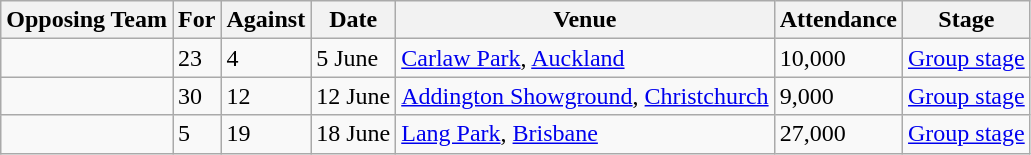<table class="wikitable">
<tr>
<th>Opposing Team</th>
<th>For</th>
<th>Against</th>
<th>Date</th>
<th>Venue</th>
<th>Attendance</th>
<th>Stage</th>
</tr>
<tr>
<td></td>
<td>23</td>
<td>4</td>
<td>5 June</td>
<td><a href='#'>Carlaw Park</a>, <a href='#'>Auckland</a></td>
<td>10,000</td>
<td><a href='#'>Group stage</a></td>
</tr>
<tr>
<td></td>
<td>30</td>
<td>12</td>
<td>12 June</td>
<td><a href='#'>Addington Showground</a>, <a href='#'>Christchurch</a></td>
<td>9,000</td>
<td><a href='#'>Group stage</a></td>
</tr>
<tr>
<td></td>
<td>5</td>
<td>19</td>
<td>18 June</td>
<td><a href='#'>Lang Park</a>, <a href='#'>Brisbane</a></td>
<td>27,000</td>
<td><a href='#'>Group stage</a></td>
</tr>
</table>
